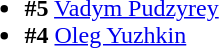<table>
<tr>
<td valign="top"><br><ul><li><strong>#5</strong>  <a href='#'>Vadym Pudzyrey</a></li><li><strong>#4</strong>  <a href='#'>Oleg Yuzhkin</a></li></ul></td>
</tr>
</table>
